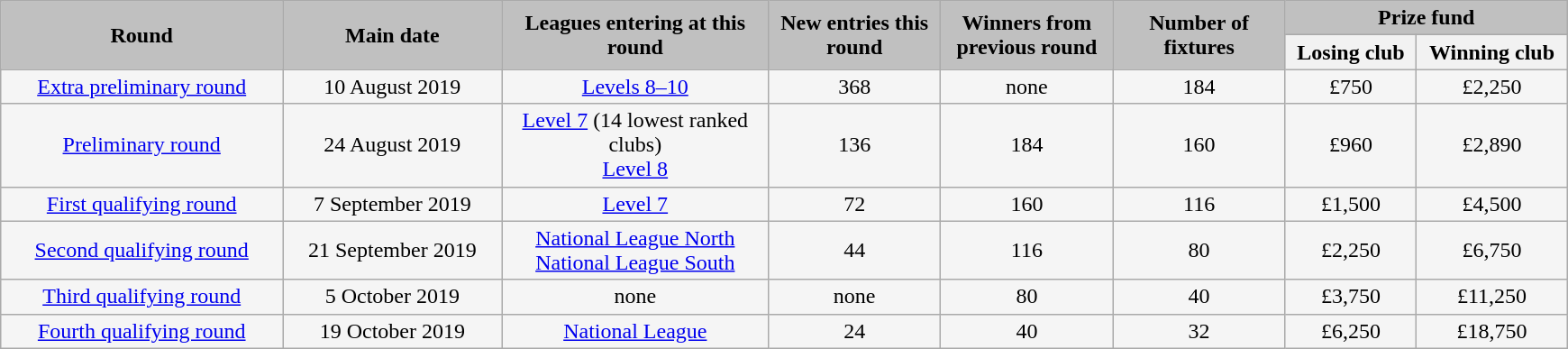<table class="wikitable" style="width: 1160px; background:WhiteSmoke; text-align:center">
<tr>
<td scope="col" rowspan="2" style="width: 18.00%; background:silver;"><strong>Round</strong></td>
<td scope="col" rowspan="2" style="width: 14.00%; background:silver;"><strong>Main date</strong></td>
<td scope="col" rowspan="2" style="width: 17.00%; background:silver;"><strong>Leagues entering at this round</strong></td>
<td scope="col" rowspan="2" style="width: 11.00%; background:silver;"><strong>New entries this round</strong></td>
<td scope="col" rowspan="2" style="width: 11.00%; background:silver;"><strong>Winners from previous round</strong></td>
<td scope="col" rowspan="2" style="width: 11.00%; background:silver;"><strong>Number of fixtures</strong></td>
<th scope="col" colspan="2" style="width: 18.00%; background:silver;"><strong>Prize fund</strong></th>
</tr>
<tr>
<th scope="col" background:silver;">Losing club</th>
<th scope="col" background:silver;">Winning club</th>
</tr>
<tr>
<td><a href='#'>Extra preliminary round</a></td>
<td>10 August 2019</td>
<td><a href='#'>Levels 8–10</a></td>
<td>368</td>
<td>none</td>
<td>184</td>
<td>£750</td>
<td>£2,250</td>
</tr>
<tr>
<td><a href='#'>Preliminary round</a></td>
<td>24 August 2019</td>
<td><a href='#'>Level 7</a> (14 lowest ranked clubs)<br><a href='#'>Level 8</a></td>
<td>136</td>
<td>184</td>
<td>160</td>
<td>£960</td>
<td>£2,890</td>
</tr>
<tr>
<td><a href='#'>First qualifying round</a></td>
<td>7 September 2019</td>
<td><a href='#'>Level 7</a></td>
<td>72</td>
<td>160</td>
<td>116</td>
<td>£1,500</td>
<td>£4,500</td>
</tr>
<tr>
<td><a href='#'>Second qualifying round</a></td>
<td>21 September 2019</td>
<td><a href='#'>National League North<br>National League South</a></td>
<td>44</td>
<td>116</td>
<td>80</td>
<td>£2,250</td>
<td>£6,750</td>
</tr>
<tr>
<td><a href='#'>Third qualifying round</a></td>
<td>5 October 2019</td>
<td>none</td>
<td>none</td>
<td>80</td>
<td>40</td>
<td>£3,750</td>
<td>£11,250</td>
</tr>
<tr>
<td><a href='#'>Fourth qualifying round</a></td>
<td>19 October 2019</td>
<td><a href='#'>National League</a></td>
<td>24</td>
<td>40</td>
<td>32</td>
<td>£6,250</td>
<td>£18,750</td>
</tr>
</table>
